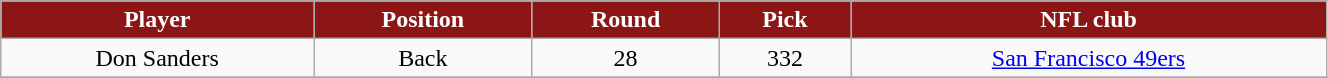<table class="wikitable" width="70%">
<tr align="center"  style="background: #8C1515;color:#FFFFFF;">
<td><strong>Player</strong></td>
<td><strong>Position</strong></td>
<td><strong>Round</strong></td>
<td><strong>Pick</strong></td>
<td><strong>NFL club</strong></td>
</tr>
<tr align="center" bgcolor="">
<td>Don Sanders</td>
<td>Back</td>
<td>28</td>
<td>332</td>
<td><a href='#'>San Francisco 49ers</a></td>
</tr>
<tr align="center" bgcolor="">
</tr>
</table>
